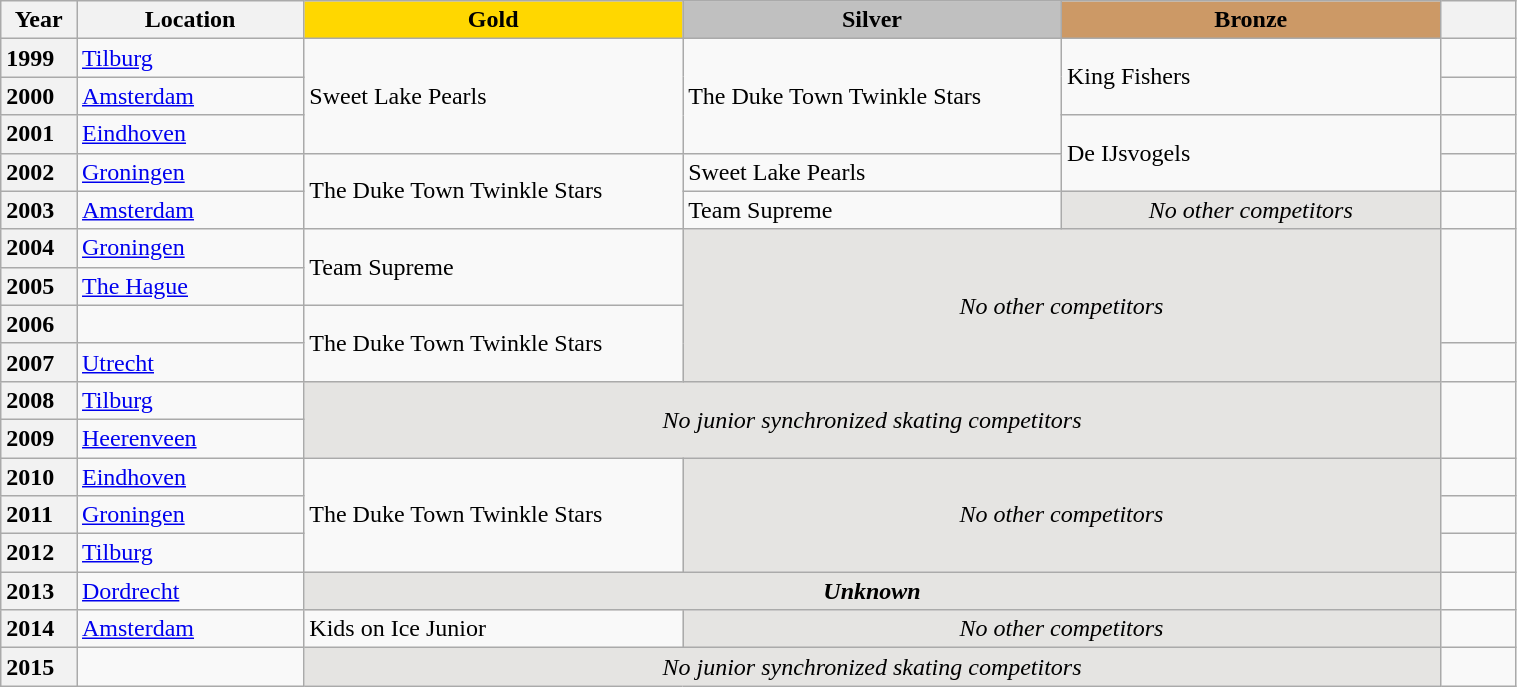<table class="wikitable unsortable" style="text-align:left; width:80%">
<tr>
<th scope="col" style="text-align:center; width:5%">Year</th>
<th scope="col" style="text-align:center; width:15%">Location</th>
<th scope="col" style="text-align:center; width:25%; background:gold">Gold</th>
<th scope="col" style="text-align:center; width:25%; background:silver">Silver</th>
<th scope="col" style="text-align:center; width:25%; background:#c96">Bronze</th>
<th scope="col" style="text-align:center; width:5%"></th>
</tr>
<tr>
<th scope="row" style="text-align:left">1999</th>
<td><a href='#'>Tilburg</a></td>
<td rowspan="3">Sweet Lake Pearls</td>
<td rowspan="3">The Duke Town Twinkle Stars</td>
<td rowspan="2">King Fishers</td>
<td></td>
</tr>
<tr>
<th scope="row" style="text-align:left">2000</th>
<td><a href='#'>Amsterdam</a></td>
<td></td>
</tr>
<tr>
<th scope="row" style="text-align:left">2001</th>
<td><a href='#'>Eindhoven</a></td>
<td rowspan="2">De IJsvogels</td>
<td></td>
</tr>
<tr>
<th scope="row" style="text-align:left">2002</th>
<td><a href='#'>Groningen</a></td>
<td rowspan="2">The Duke Town Twinkle Stars</td>
<td>Sweet Lake Pearls</td>
<td></td>
</tr>
<tr>
<th scope="row" style="text-align:left">2003</th>
<td><a href='#'>Amsterdam</a></td>
<td>Team Supreme</td>
<td bgcolor="e5e4e2" align="center"><em>No other competitors</em></td>
<td></td>
</tr>
<tr>
<th scope="row" style="text-align:left">2004</th>
<td><a href='#'>Groningen</a></td>
<td rowspan="2">Team Supreme</td>
<td colspan="2" rowspan="4" align="center" bgcolor="e5e4e2"><em>No other competitors</em></td>
<td rowspan="3"></td>
</tr>
<tr>
<th scope="row" style="text-align:left">2005</th>
<td><a href='#'>The Hague</a></td>
</tr>
<tr>
<th scope="row" style="text-align:left">2006</th>
<td></td>
<td rowspan="2">The Duke Town Twinkle Stars</td>
</tr>
<tr>
<th scope="row" style="text-align:left">2007</th>
<td><a href='#'>Utrecht</a></td>
<td></td>
</tr>
<tr>
<th scope="row" style="text-align:left">2008</th>
<td><a href='#'>Tilburg</a></td>
<td colspan="3" rowspan="2" align="center" bgcolor="e5e4e2"><em>No junior synchronized skating competitors</em></td>
<td rowspan="2"></td>
</tr>
<tr>
<th scope="row" style="text-align:left">2009</th>
<td><a href='#'>Heerenveen</a></td>
</tr>
<tr>
<th scope="row" style="text-align:left">2010</th>
<td><a href='#'>Eindhoven</a></td>
<td rowspan="3">The Duke Town Twinkle Stars</td>
<td colspan="2" rowspan="3" align="center" bgcolor="e5e4e2"><em>No other competitors</em></td>
<td></td>
</tr>
<tr>
<th scope="row" style="text-align:left">2011</th>
<td><a href='#'>Groningen</a></td>
<td></td>
</tr>
<tr>
<th scope="row" style="text-align:left">2012</th>
<td><a href='#'>Tilburg</a></td>
<td></td>
</tr>
<tr>
<th style="text-align: left;">2013</th>
<td><a href='#'>Dordrecht</a></td>
<td colspan="3" align="center" bgcolor="e5e4e2"><strong><em>Unknown</em></strong></td>
<td></td>
</tr>
<tr>
<th scope="row" style="text-align:left">2014</th>
<td><a href='#'>Amsterdam</a></td>
<td>Kids on Ice Junior</td>
<td colspan="2" bgcolor="e5e4e2" align="center"><em>No other competitors</em></td>
<td></td>
</tr>
<tr>
<th scope="row" style="text-align:left">2015</th>
<td></td>
<td colspan="3" bgcolor="e5e4e2" align="center"><em>No junior synchronized skating competitors</em></td>
<td></td>
</tr>
</table>
